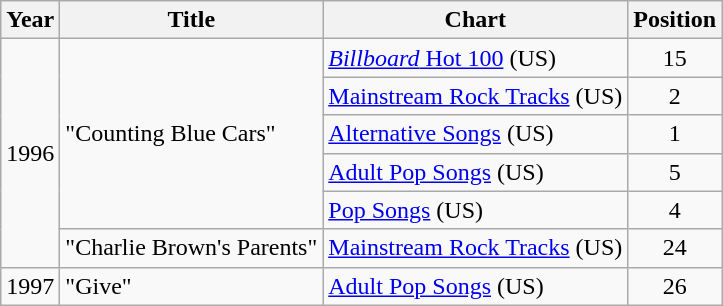<table class="wikitable">
<tr>
<th>Year</th>
<th>Title</th>
<th>Chart</th>
<th>Position</th>
</tr>
<tr>
<td rowspan="6">1996</td>
<td rowspan="5">"Counting Blue Cars"</td>
<td><a href='#'><em>Billboard</em> Hot 100</a> (US)</td>
<td align="center">15</td>
</tr>
<tr>
<td><a href='#'>Mainstream Rock Tracks</a> (US)</td>
<td align="center">2</td>
</tr>
<tr>
<td><a href='#'>Alternative Songs</a> (US)</td>
<td align="center">1</td>
</tr>
<tr>
<td><a href='#'>Adult Pop Songs</a> (US)</td>
<td align="center">5</td>
</tr>
<tr>
<td><a href='#'>Pop Songs</a> (US)</td>
<td align="center">4</td>
</tr>
<tr>
<td>"Charlie Brown's Parents"</td>
<td><a href='#'>Mainstream Rock Tracks</a> (US)</td>
<td align="center">24</td>
</tr>
<tr>
<td>1997</td>
<td>"Give"</td>
<td><a href='#'>Adult Pop Songs</a> (US)</td>
<td align="center">26</td>
</tr>
</table>
